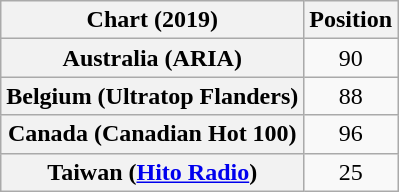<table class="wikitable sortable plainrowheaders" style="text-align:center">
<tr>
<th scope="col">Chart (2019)</th>
<th scope="col">Position</th>
</tr>
<tr>
<th scope="row">Australia (ARIA)</th>
<td>90</td>
</tr>
<tr>
<th scope="row">Belgium (Ultratop Flanders)</th>
<td>88</td>
</tr>
<tr>
<th scope="row">Canada (Canadian Hot 100)</th>
<td>96</td>
</tr>
<tr>
<th scope="row">Taiwan (<a href='#'>Hito Radio</a>)</th>
<td>25</td>
</tr>
</table>
